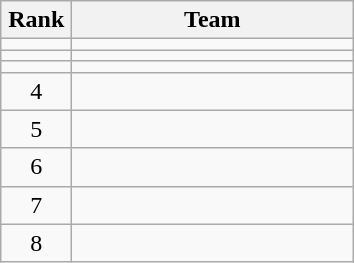<table class="wikitable" style="text-align: center;">
<tr>
<th width=40>Rank</th>
<th width=180>Team</th>
</tr>
<tr align=center>
<td></td>
<td style="text-align:left;"></td>
</tr>
<tr align=center>
<td></td>
<td style="text-align:left;"></td>
</tr>
<tr align=center>
<td></td>
<td style="text-align:left;"></td>
</tr>
<tr align=center>
<td>4</td>
<td style="text-align:left;"></td>
</tr>
<tr align=center>
<td>5</td>
<td style="text-align:left;"></td>
</tr>
<tr align=center>
<td>6</td>
<td style="text-align:left;"></td>
</tr>
<tr align=center>
<td>7</td>
<td style="text-align:left;"></td>
</tr>
<tr align=center>
<td>8</td>
<td style="text-align:left;"></td>
</tr>
</table>
